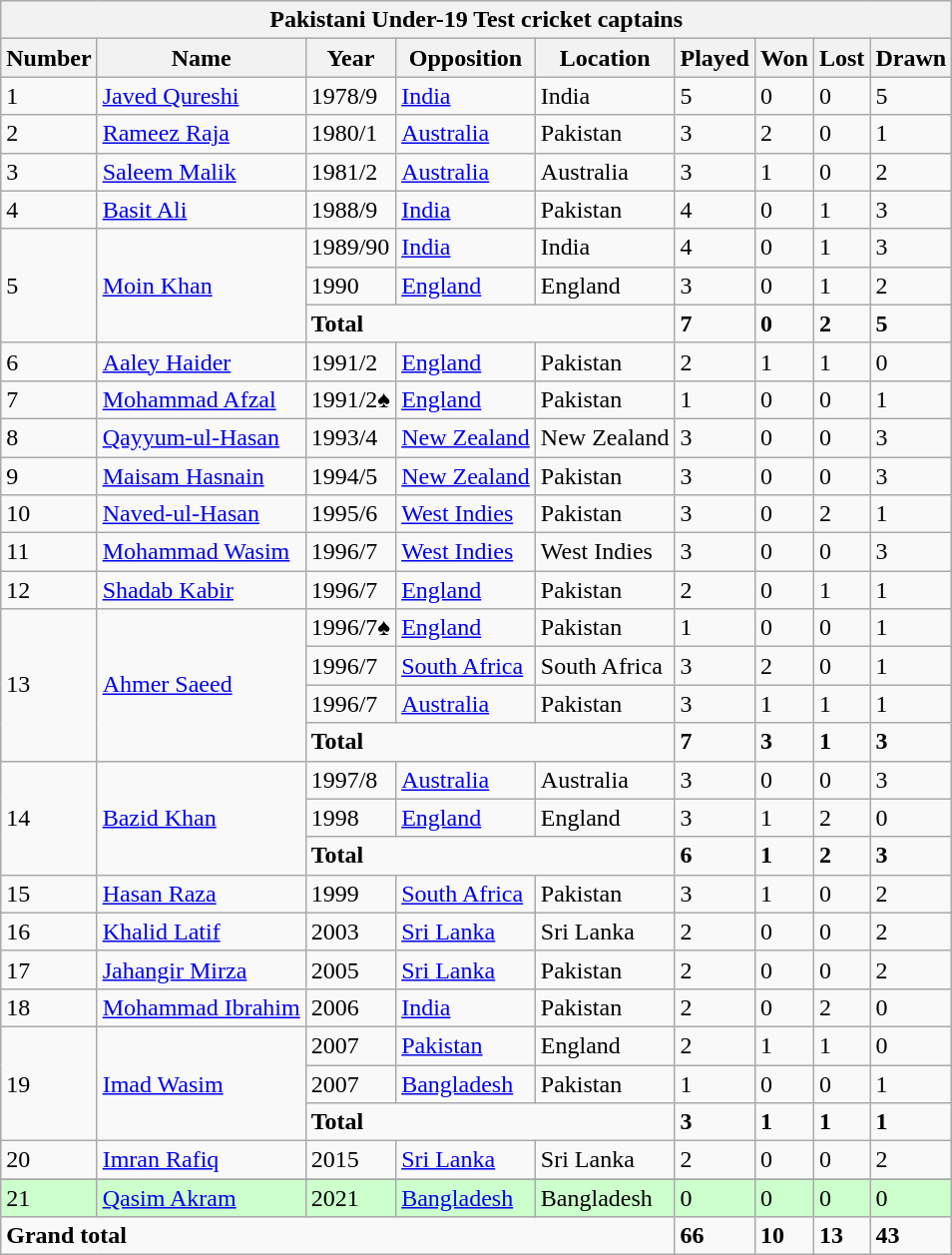<table class="wikitable">
<tr>
<th bgcolor="#efefef" colspan=9>Pakistani Under-19 Test cricket captains</th>
</tr>
<tr bgcolor="#efefef">
<th>Number</th>
<th>Name</th>
<th>Year</th>
<th>Opposition</th>
<th>Location</th>
<th>Played</th>
<th>Won</th>
<th>Lost</th>
<th>Drawn</th>
</tr>
<tr>
<td>1</td>
<td><a href='#'>Javed Qureshi</a></td>
<td>1978/9</td>
<td><a href='#'>India</a></td>
<td>India</td>
<td>5</td>
<td>0</td>
<td>0</td>
<td>5</td>
</tr>
<tr>
<td>2</td>
<td><a href='#'>Rameez Raja</a></td>
<td>1980/1</td>
<td><a href='#'>Australia</a></td>
<td>Pakistan</td>
<td>3</td>
<td>2</td>
<td>0</td>
<td>1</td>
</tr>
<tr>
<td>3</td>
<td><a href='#'>Saleem Malik</a></td>
<td>1981/2</td>
<td><a href='#'>Australia</a></td>
<td>Australia</td>
<td>3</td>
<td>1</td>
<td>0</td>
<td>2</td>
</tr>
<tr>
<td>4</td>
<td><a href='#'>Basit Ali</a></td>
<td>1988/9</td>
<td><a href='#'>India</a></td>
<td>Pakistan</td>
<td>4</td>
<td>0</td>
<td>1</td>
<td>3</td>
</tr>
<tr>
<td rowspan=3>5</td>
<td rowspan=3><a href='#'>Moin Khan</a></td>
<td>1989/90</td>
<td><a href='#'>India</a></td>
<td>India</td>
<td>4</td>
<td>0</td>
<td>1</td>
<td>3</td>
</tr>
<tr>
<td>1990</td>
<td><a href='#'>England</a></td>
<td>England</td>
<td>3</td>
<td>0</td>
<td>1</td>
<td>2</td>
</tr>
<tr>
<td colspan=3><strong>Total</strong></td>
<td><strong>7</strong></td>
<td><strong>0</strong></td>
<td><strong>2</strong></td>
<td><strong>5</strong></td>
</tr>
<tr>
<td>6</td>
<td><a href='#'>Aaley Haider</a></td>
<td>1991/2</td>
<td><a href='#'>England</a></td>
<td>Pakistan</td>
<td>2</td>
<td>1</td>
<td>1</td>
<td>0</td>
</tr>
<tr>
<td>7</td>
<td><a href='#'>Mohammad Afzal</a></td>
<td>1991/2♠</td>
<td><a href='#'>England</a></td>
<td>Pakistan</td>
<td>1</td>
<td>0</td>
<td>0</td>
<td>1</td>
</tr>
<tr>
<td>8</td>
<td><a href='#'>Qayyum-ul-Hasan</a></td>
<td>1993/4</td>
<td><a href='#'>New Zealand</a></td>
<td>New Zealand</td>
<td>3</td>
<td>0</td>
<td>0</td>
<td>3</td>
</tr>
<tr>
<td>9</td>
<td><a href='#'>Maisam Hasnain</a></td>
<td>1994/5</td>
<td><a href='#'>New Zealand</a></td>
<td>Pakistan</td>
<td>3</td>
<td>0</td>
<td>0</td>
<td>3</td>
</tr>
<tr>
<td>10</td>
<td><a href='#'>Naved-ul-Hasan</a></td>
<td>1995/6</td>
<td><a href='#'>West Indies</a></td>
<td>Pakistan</td>
<td>3</td>
<td>0</td>
<td>2</td>
<td>1</td>
</tr>
<tr>
<td>11</td>
<td><a href='#'>Mohammad Wasim</a></td>
<td>1996/7</td>
<td><a href='#'>West Indies</a></td>
<td>West Indies</td>
<td>3</td>
<td>0</td>
<td>0</td>
<td>3</td>
</tr>
<tr>
<td>12</td>
<td><a href='#'>Shadab Kabir</a></td>
<td>1996/7</td>
<td><a href='#'>England</a></td>
<td>Pakistan</td>
<td>2</td>
<td>0</td>
<td>1</td>
<td>1</td>
</tr>
<tr>
<td rowspan=4>13</td>
<td rowspan=4><a href='#'>Ahmer Saeed</a></td>
<td>1996/7♠</td>
<td><a href='#'>England</a></td>
<td>Pakistan</td>
<td>1</td>
<td>0</td>
<td>0</td>
<td>1</td>
</tr>
<tr>
<td>1996/7</td>
<td><a href='#'>South Africa</a></td>
<td>South Africa</td>
<td>3</td>
<td>2</td>
<td>0</td>
<td>1</td>
</tr>
<tr>
<td>1996/7</td>
<td><a href='#'>Australia</a></td>
<td>Pakistan</td>
<td>3</td>
<td>1</td>
<td>1</td>
<td>1</td>
</tr>
<tr>
<td colspan=3><strong>Total</strong></td>
<td><strong>7</strong></td>
<td><strong>3</strong></td>
<td><strong>1</strong></td>
<td><strong>3</strong></td>
</tr>
<tr>
<td rowspan=3>14</td>
<td rowspan=3><a href='#'>Bazid Khan</a></td>
<td>1997/8</td>
<td><a href='#'>Australia</a></td>
<td>Australia</td>
<td>3</td>
<td>0</td>
<td>0</td>
<td>3</td>
</tr>
<tr>
<td>1998</td>
<td><a href='#'>England</a></td>
<td>England</td>
<td>3</td>
<td>1</td>
<td>2</td>
<td>0</td>
</tr>
<tr>
<td colspan=3><strong>Total</strong></td>
<td><strong>6</strong></td>
<td><strong>1</strong></td>
<td><strong>2</strong></td>
<td><strong>3</strong></td>
</tr>
<tr>
<td>15</td>
<td><a href='#'>Hasan Raza</a></td>
<td>1999</td>
<td><a href='#'>South Africa</a></td>
<td>Pakistan</td>
<td>3</td>
<td>1</td>
<td>0</td>
<td>2</td>
</tr>
<tr>
<td>16</td>
<td><a href='#'>Khalid Latif</a></td>
<td>2003</td>
<td><a href='#'>Sri Lanka</a></td>
<td>Sri Lanka</td>
<td>2</td>
<td>0</td>
<td>0</td>
<td>2</td>
</tr>
<tr>
<td>17</td>
<td><a href='#'>Jahangir Mirza</a></td>
<td>2005</td>
<td><a href='#'>Sri Lanka</a></td>
<td>Pakistan</td>
<td>2</td>
<td>0</td>
<td>0</td>
<td>2</td>
</tr>
<tr>
<td>18</td>
<td><a href='#'>Mohammad Ibrahim</a></td>
<td>2006</td>
<td><a href='#'>India</a></td>
<td>Pakistan</td>
<td>2</td>
<td>0</td>
<td>2</td>
<td>0</td>
</tr>
<tr>
<td rowspan=3>19</td>
<td rowspan=3><a href='#'>Imad Wasim</a></td>
<td>2007</td>
<td><a href='#'>Pakistan</a></td>
<td>England</td>
<td>2</td>
<td>1</td>
<td>1</td>
<td>0</td>
</tr>
<tr>
<td>2007</td>
<td><a href='#'>Bangladesh</a></td>
<td>Pakistan</td>
<td>1</td>
<td>0</td>
<td>0</td>
<td>1</td>
</tr>
<tr>
<td colspan=3><strong>Total</strong></td>
<td><strong>3</strong></td>
<td><strong>1</strong></td>
<td><strong>1</strong></td>
<td><strong>1</strong></td>
</tr>
<tr>
<td>20</td>
<td><a href='#'>Imran Rafiq</a></td>
<td>2015</td>
<td><a href='#'>Sri Lanka</a></td>
<td>Sri Lanka</td>
<td>2</td>
<td>0</td>
<td>0</td>
<td>2</td>
</tr>
<tr>
</tr>
<tr bgcolor=#cfc>
<td>21</td>
<td><a href='#'>Qasim Akram</a></td>
<td>2021</td>
<td><a href='#'>Bangladesh</a></td>
<td>Bangladesh</td>
<td>0</td>
<td>0</td>
<td>0</td>
<td>0</td>
</tr>
<tr>
<td colspan=5><strong>Grand total</strong></td>
<td><strong>66</strong></td>
<td><strong>10</strong></td>
<td><strong>13</strong></td>
<td><strong>43</strong></td>
</tr>
</table>
